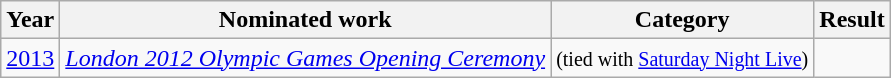<table class="wikitable">
<tr>
<th>Year</th>
<th>Nominated work</th>
<th>Category</th>
<th>Result</th>
</tr>
<tr>
<td><a href='#'>2013</a></td>
<td><em><a href='#'>London 2012 Olympic Games Opening Ceremony</a></em></td>
<td>  <small>(tied with <a href='#'>Saturday Night Live</a>)</small></td>
<td></td>
</tr>
</table>
